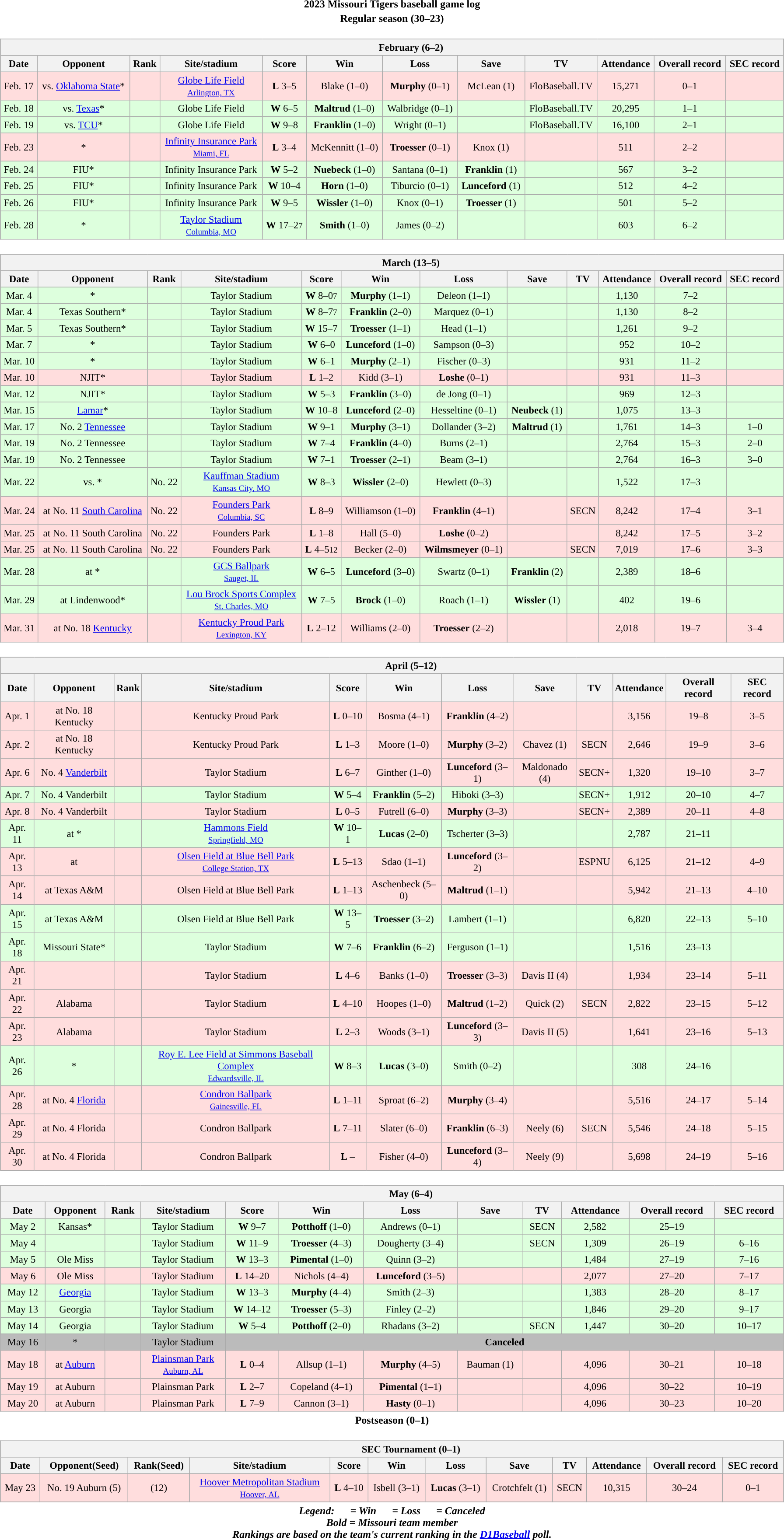<table class="toccolours" width=95% style="clear:both; margin:1.5em auto; text-align:center;">
<tr>
<th colspan=2>2023 Missouri Tigers baseball game log</th>
</tr>
<tr>
<th colspan=2>Regular season (30–23)</th>
</tr>
<tr valign="top">
<td><br><table class="wikitable collapsible collapsed" style="margin:auto; width:100%; text-align:center; font-size:95%">
<tr>
<th colspan=12 style="padding-left:4em;">February (6–2)</th>
</tr>
<tr>
<th>Date</th>
<th>Opponent</th>
<th>Rank</th>
<th>Site/stadium</th>
<th>Score</th>
<th>Win</th>
<th>Loss</th>
<th>Save</th>
<th>TV</th>
<th>Attendance</th>
<th>Overall record</th>
<th>SEC record</th>
</tr>
<tr align="center" bgcolor="ffdddd">
<td>Feb. 17</td>
<td>vs. <a href='#'>Oklahoma State</a>*</td>
<td></td>
<td><a href='#'>Globe Life Field</a><br><small><a href='#'>Arlington, TX</a></small></td>
<td><strong>L</strong> 3–5</td>
<td>Blake (1–0)</td>
<td><strong>Murphy</strong> (0–1)</td>
<td>McLean (1)</td>
<td>FloBaseball.TV</td>
<td>15,271</td>
<td>0–1</td>
<td></td>
</tr>
<tr align="center" bgcolor="ddffdd">
<td>Feb. 18</td>
<td>vs. <a href='#'>Texas</a>*</td>
<td></td>
<td>Globe Life Field</td>
<td><strong>W</strong> 6–5</td>
<td><strong>Maltrud</strong> (1–0)</td>
<td>Walbridge (0–1)</td>
<td></td>
<td>FloBaseball.TV</td>
<td>20,295</td>
<td>1–1</td>
<td></td>
</tr>
<tr align="center" bgcolor="ddffdd">
<td>Feb. 19</td>
<td>vs. <a href='#'>TCU</a>*</td>
<td></td>
<td>Globe Life Field</td>
<td><strong>W</strong> 9–8</td>
<td><strong>Franklin</strong> (1–0)</td>
<td>Wright (0–1)</td>
<td></td>
<td>FloBaseball.TV</td>
<td>16,100</td>
<td>2–1</td>
<td></td>
</tr>
<tr align="center" bgcolor="ffdddd">
<td>Feb. 23</td>
<td>*</td>
<td></td>
<td><a href='#'>Infinity Insurance Park</a><br><small><a href='#'>Miami, FL</a></small></td>
<td><strong>L</strong> 3–4</td>
<td>McKennitt (1–0)</td>
<td><strong>Troesser</strong> (0–1)</td>
<td>Knox (1)</td>
<td></td>
<td>511</td>
<td>2–2</td>
<td></td>
</tr>
<tr align="center" bgcolor="ddffdd">
<td>Feb. 24</td>
<td>FIU*</td>
<td></td>
<td>Infinity Insurance Park</td>
<td><strong>W</strong> 5–2</td>
<td><strong>Nuebeck</strong> (1–0)</td>
<td>Santana (0–1)</td>
<td><strong>Franklin</strong> (1)</td>
<td></td>
<td>567</td>
<td>3–2</td>
<td></td>
</tr>
<tr align="center" bgcolor="ddffdd">
<td>Feb. 25</td>
<td>FIU*</td>
<td></td>
<td>Infinity Insurance Park</td>
<td><strong>W</strong> 10–4</td>
<td><strong>Horn</strong> (1–0)</td>
<td>Tiburcio (0–1)</td>
<td><strong>Lunceford</strong> (1)</td>
<td></td>
<td>512</td>
<td>4–2</td>
<td></td>
</tr>
<tr align="center" bgcolor="ddffdd">
<td>Feb. 26</td>
<td>FIU*</td>
<td></td>
<td>Infinity Insurance Park</td>
<td><strong>W</strong> 9–5</td>
<td><strong>Wissler</strong> (1–0)</td>
<td>Knox (0–1)</td>
<td><strong>Troesser</strong> (1)</td>
<td></td>
<td>501</td>
<td>5–2</td>
<td></td>
</tr>
<tr align="center" bgcolor="ddffdd">
<td>Feb. 28</td>
<td>*</td>
<td></td>
<td><a href='#'>Taylor Stadium</a><br><small><a href='#'>Columbia, MO</a></small></td>
<td><strong>W</strong> 17–2<small>7</small></td>
<td><strong>Smith</strong> (1–0)</td>
<td>James (0–2)</td>
<td></td>
<td></td>
<td>603</td>
<td>6–2</td>
<td></td>
</tr>
</table>
</td>
</tr>
<tr>
<td><br><table class="wikitable collapsible collapsed" style="margin:auto; width:100%; text-align:center; font-size:95%">
<tr>
<th colspan=12 style="padding-left:4em;">March (13–5)</th>
</tr>
<tr>
<th>Date</th>
<th>Opponent</th>
<th>Rank</th>
<th>Site/stadium</th>
<th>Score</th>
<th>Win</th>
<th>Loss</th>
<th>Save</th>
<th>TV</th>
<th>Attendance</th>
<th>Overall record</th>
<th>SEC record</th>
</tr>
<tr align="center" bgcolor="ddffdd">
<td>Mar. 4</td>
<td>*</td>
<td></td>
<td>Taylor Stadium</td>
<td><strong>W</strong> 8–0<small>7</small></td>
<td><strong>Murphy</strong> (1–1)</td>
<td>Deleon (1–1)</td>
<td></td>
<td></td>
<td>1,130</td>
<td>7–2</td>
<td></td>
</tr>
<tr align="center" bgcolor="ddffdd">
<td>Mar. 4</td>
<td>Texas Southern*</td>
<td></td>
<td>Taylor Stadium</td>
<td><strong>W</strong> 8–7<small>7</small></td>
<td><strong>Franklin</strong> (2–0)</td>
<td>Marquez (0–1)</td>
<td></td>
<td></td>
<td>1,130</td>
<td>8–2</td>
<td></td>
</tr>
<tr align="center" bgcolor="ddffdd">
<td>Mar. 5</td>
<td>Texas Southern*</td>
<td></td>
<td>Taylor Stadium</td>
<td><strong>W</strong> 15–7</td>
<td><strong>Troesser</strong> (1–1)</td>
<td>Head (1–1)</td>
<td></td>
<td></td>
<td>1,261</td>
<td>9–2</td>
<td></td>
</tr>
<tr align="center" bgcolor="ddffdd">
<td>Mar. 7</td>
<td>*</td>
<td></td>
<td>Taylor Stadium</td>
<td><strong>W</strong> 6–0</td>
<td><strong>Lunceford</strong> (1–0)</td>
<td>Sampson (0–3)</td>
<td></td>
<td></td>
<td>952</td>
<td>10–2</td>
<td></td>
</tr>
<tr align="center" bgcolor="ddffdd">
<td>Mar. 10</td>
<td>*</td>
<td></td>
<td>Taylor Stadium</td>
<td><strong>W</strong> 6–1</td>
<td><strong>Murphy</strong> (2–1)</td>
<td>Fischer (0–3)</td>
<td></td>
<td></td>
<td>931</td>
<td>11–2</td>
<td></td>
</tr>
<tr align="center" bgcolor="ffdddd">
<td>Mar. 10</td>
<td>NJIT*</td>
<td></td>
<td>Taylor Stadium</td>
<td><strong>L</strong> 1–2</td>
<td>Kidd (3–1)</td>
<td><strong>Loshe</strong> (0–1)</td>
<td></td>
<td></td>
<td>931</td>
<td>11–3</td>
<td></td>
</tr>
<tr align="center" bgcolor="ddffdd">
<td>Mar. 12</td>
<td>NJIT*</td>
<td></td>
<td>Taylor Stadium</td>
<td><strong>W</strong> 5–3</td>
<td><strong>Franklin</strong> (3–0)</td>
<td>de Jong (0–1)</td>
<td></td>
<td></td>
<td>969</td>
<td>12–3</td>
<td></td>
</tr>
<tr align="center" bgcolor="ddffdd">
<td>Mar. 15</td>
<td><a href='#'>Lamar</a>*</td>
<td></td>
<td>Taylor Stadium</td>
<td><strong>W</strong> 10–8</td>
<td><strong>Lunceford</strong> (2–0)</td>
<td>Hesseltine (0–1)</td>
<td><strong>Neubeck</strong> (1)</td>
<td></td>
<td>1,075</td>
<td>13–3</td>
<td></td>
</tr>
<tr align="center" bgcolor="ddffdd">
<td>Mar. 17</td>
<td>No. 2 <a href='#'>Tennessee</a></td>
<td></td>
<td>Taylor Stadium</td>
<td><strong>W</strong> 9–1</td>
<td><strong>Murphy</strong> (3–1)</td>
<td>Dollander (3–2)</td>
<td><strong>Maltrud</strong> (1)</td>
<td></td>
<td>1,761</td>
<td>14–3</td>
<td>1–0</td>
</tr>
<tr align="center" bgcolor="ddffdd">
<td>Mar. 19</td>
<td>No. 2 Tennessee</td>
<td></td>
<td>Taylor Stadium</td>
<td><strong>W</strong> 7–4</td>
<td><strong>Franklin</strong> (4–0)</td>
<td>Burns (2–1)</td>
<td></td>
<td></td>
<td>2,764</td>
<td>15–3</td>
<td>2–0</td>
</tr>
<tr align="center" bgcolor="ddffdd">
<td>Mar. 19</td>
<td>No. 2 Tennessee</td>
<td></td>
<td>Taylor Stadium</td>
<td><strong>W</strong> 7–1</td>
<td><strong>Troesser</strong> (2–1)</td>
<td>Beam (3–1)</td>
<td></td>
<td></td>
<td>2,764</td>
<td>16–3</td>
<td>3–0</td>
</tr>
<tr align="center" bgcolor="ddffdd">
<td>Mar. 22</td>
<td>vs. *</td>
<td>No. 22</td>
<td><a href='#'>Kauffman Stadium</a><br><small><a href='#'>Kansas City, MO</a></small></td>
<td><strong>W</strong> 8–3</td>
<td><strong>Wissler</strong> (2–0)</td>
<td>Hewlett (0–3)</td>
<td></td>
<td></td>
<td>1,522</td>
<td>17–3</td>
<td></td>
</tr>
<tr align="center" bgcolor="ffdddd">
<td>Mar. 24</td>
<td>at No. 11 <a href='#'>South Carolina</a></td>
<td>No. 22</td>
<td><a href='#'>Founders Park</a><br><small><a href='#'>Columbia, SC</a></small></td>
<td><strong>L</strong> 8–9</td>
<td>Williamson (1–0)</td>
<td><strong>Franklin</strong> (4–1)</td>
<td></td>
<td>SECN</td>
<td>8,242</td>
<td>17–4</td>
<td>3–1</td>
</tr>
<tr align="center" bgcolor="ffdddd">
<td>Mar. 25</td>
<td>at No. 11 South Carolina</td>
<td>No. 22</td>
<td>Founders Park</td>
<td><strong>L</strong> 1–8</td>
<td>Hall (5–0)</td>
<td><strong>Loshe</strong> (0–2)</td>
<td></td>
<td></td>
<td>8,242</td>
<td>17–5</td>
<td>3–2</td>
</tr>
<tr align="center" bgcolor="ffdddd">
<td>Mar. 25</td>
<td>at No. 11 South Carolina</td>
<td>No. 22</td>
<td>Founders Park</td>
<td><strong>L</strong> 4–5<small>12</small></td>
<td>Becker (2–0)</td>
<td><strong>Wilmsmeyer</strong> (0–1)</td>
<td></td>
<td>SECN</td>
<td>7,019</td>
<td>17–6</td>
<td>3–3</td>
</tr>
<tr align="center" bgcolor="ddffdd">
<td>Mar. 28</td>
<td>at *</td>
<td></td>
<td><a href='#'>GCS Ballpark</a><br><small><a href='#'>Sauget, IL</a></small></td>
<td><strong>W</strong> 6–5</td>
<td><strong>Lunceford</strong> (3–0)</td>
<td>Swartz (0–1)</td>
<td><strong>Franklin</strong> (2)</td>
<td></td>
<td>2,389</td>
<td>18–6</td>
<td></td>
</tr>
<tr align="center" bgcolor="ddffdd">
<td>Mar. 29</td>
<td>at Lindenwood*</td>
<td></td>
<td><a href='#'>Lou Brock Sports Complex</a><br><small><a href='#'>St. Charles, MO</a></small></td>
<td><strong>W</strong> 7–5</td>
<td><strong>Brock</strong> (1–0)</td>
<td>Roach (1–1)</td>
<td><strong>Wissler</strong> (1)</td>
<td></td>
<td>402</td>
<td>19–6</td>
<td></td>
</tr>
<tr align="center" bgcolor="ffdddd">
<td>Mar. 31</td>
<td>at No. 18 <a href='#'>Kentucky</a></td>
<td></td>
<td><a href='#'>Kentucky Proud Park</a><br><small><a href='#'>Lexington, KY</a></small></td>
<td><strong>L</strong> 2–12</td>
<td>Williams (2–0)</td>
<td><strong>Troesser</strong> (2–2)</td>
<td></td>
<td></td>
<td>2,018</td>
<td>19–7</td>
<td>3–4</td>
</tr>
</table>
</td>
</tr>
<tr>
<td><br><table class="wikitable collapsible collapsed" style="margin:auto; width:100%; text-align:center; font-size:95%">
<tr>
<th colspan=12 style="padding-left:4em;">April (5–12)</th>
</tr>
<tr>
<th>Date</th>
<th>Opponent</th>
<th>Rank</th>
<th>Site/stadium</th>
<th>Score</th>
<th>Win</th>
<th>Loss</th>
<th>Save</th>
<th>TV</th>
<th>Attendance</th>
<th>Overall record</th>
<th>SEC record</th>
</tr>
<tr align="center" bgcolor="ffdddd">
<td>Apr. 1</td>
<td>at No. 18 Kentucky</td>
<td></td>
<td>Kentucky Proud Park</td>
<td><strong>L</strong> 0–10</td>
<td>Bosma (4–1)</td>
<td><strong>Franklin</strong> (4–2)</td>
<td></td>
<td></td>
<td>3,156</td>
<td>19–8</td>
<td>3–5</td>
</tr>
<tr align="center" bgcolor="ffdddd">
<td>Apr. 2</td>
<td>at No. 18 Kentucky</td>
<td></td>
<td>Kentucky Proud Park</td>
<td><strong>L</strong> 1–3</td>
<td>Moore (1–0)</td>
<td><strong>Murphy</strong> (3–2)</td>
<td>Chavez (1)</td>
<td>SECN</td>
<td>2,646</td>
<td>19–9</td>
<td>3–6</td>
</tr>
<tr align="center" bgcolor="ffdddd">
<td>Apr. 6</td>
<td>No. 4 <a href='#'>Vanderbilt</a></td>
<td></td>
<td>Taylor Stadium</td>
<td><strong>L</strong> 6–7</td>
<td>Ginther (1–0)</td>
<td><strong>Lunceford</strong> (3–1)</td>
<td>Maldonado (4)</td>
<td>SECN+</td>
<td>1,320</td>
<td>19–10</td>
<td>3–7</td>
</tr>
<tr align="center" bgcolor="ddffdd">
<td>Apr. 7</td>
<td>No. 4 Vanderbilt</td>
<td></td>
<td>Taylor Stadium</td>
<td><strong>W</strong> 5–4</td>
<td><strong>Franklin</strong> (5–2)</td>
<td>Hiboki (3–3)</td>
<td></td>
<td>SECN+</td>
<td>1,912</td>
<td>20–10</td>
<td>4–7</td>
</tr>
<tr align="center" bgcolor="ffdddd">
<td>Apr. 8</td>
<td>No. 4 Vanderbilt</td>
<td></td>
<td>Taylor Stadium</td>
<td><strong>L</strong> 0–5</td>
<td>Futrell (6–0)</td>
<td><strong>Murphy</strong> (3–3)</td>
<td></td>
<td>SECN+</td>
<td>2,389</td>
<td>20–11</td>
<td>4–8</td>
</tr>
<tr align="center" bgcolor="ddffdd">
<td>Apr. 11</td>
<td>at *</td>
<td></td>
<td><a href='#'>Hammons Field</a><br><small><a href='#'>Springfield, MO</a></small></td>
<td><strong>W</strong> 10–1</td>
<td><strong>Lucas</strong> (2–0)</td>
<td>Tscherter (3–3)</td>
<td></td>
<td></td>
<td>2,787</td>
<td>21–11</td>
<td></td>
</tr>
<tr align="center" bgcolor="ffdddd">
<td>Apr. 13</td>
<td>at </td>
<td></td>
<td><a href='#'>Olsen Field at Blue Bell Park</a><br><small><a href='#'>College Station, TX</a></small></td>
<td><strong>L</strong> 5–13</td>
<td>Sdao (1–1)</td>
<td><strong>Lunceford</strong> (3–2)</td>
<td></td>
<td>ESPNU</td>
<td>6,125</td>
<td>21–12</td>
<td>4–9</td>
</tr>
<tr align="center" bgcolor="ffdddd">
<td>Apr. 14</td>
<td>at Texas A&M</td>
<td></td>
<td>Olsen Field at Blue Bell Park</td>
<td><strong>L</strong> 1–13</td>
<td>Aschenbeck (5–0)</td>
<td><strong>Maltrud</strong> (1–1)</td>
<td></td>
<td></td>
<td>5,942</td>
<td>21–13</td>
<td>4–10</td>
</tr>
<tr align="center" bgcolor="ddffdd">
<td>Apr. 15</td>
<td>at Texas A&M</td>
<td></td>
<td>Olsen Field at Blue Bell Park</td>
<td><strong>W</strong> 13–5</td>
<td><strong>Troesser</strong> (3–2)</td>
<td>Lambert (1–1)</td>
<td></td>
<td></td>
<td>6,820</td>
<td>22–13</td>
<td>5–10</td>
</tr>
<tr align="center" bgcolor="ddffdd">
<td>Apr. 18</td>
<td>Missouri State*</td>
<td></td>
<td>Taylor Stadium</td>
<td><strong>W</strong> 7–6</td>
<td><strong>Franklin</strong> (6–2)</td>
<td>Ferguson (1–1)</td>
<td></td>
<td></td>
<td>1,516</td>
<td>23–13</td>
<td></td>
</tr>
<tr align="center" bgcolor="ffdddd">
<td>Apr. 21</td>
<td></td>
<td></td>
<td>Taylor Stadium</td>
<td><strong>L</strong> 4–6</td>
<td>Banks (1–0)</td>
<td><strong>Troesser</strong> (3–3)</td>
<td>Davis II (4)</td>
<td></td>
<td>1,934</td>
<td>23–14</td>
<td>5–11</td>
</tr>
<tr align="center" bgcolor="ffdddd">
<td>Apr. 22</td>
<td>Alabama</td>
<td></td>
<td>Taylor Stadium</td>
<td><strong>L</strong> 4–10</td>
<td>Hoopes (1–0)</td>
<td><strong>Maltrud</strong> (1–2)</td>
<td>Quick (2)</td>
<td>SECN</td>
<td>2,822</td>
<td>23–15</td>
<td>5–12</td>
</tr>
<tr align="center" bgcolor="ffdddd">
<td>Apr. 23</td>
<td>Alabama</td>
<td></td>
<td>Taylor Stadium</td>
<td><strong>L</strong> 2–3</td>
<td>Woods (3–1)</td>
<td><strong>Lunceford</strong> (3–3)</td>
<td>Davis II (5)</td>
<td></td>
<td>1,641</td>
<td>23–16</td>
<td>5–13</td>
</tr>
<tr align="center" bgcolor="ddffdd">
<td>Apr. 26</td>
<td>*</td>
<td></td>
<td><a href='#'>Roy E. Lee Field at Simmons Baseball Complex</a><br><small><a href='#'>Edwardsville, IL</a></small></td>
<td><strong>W</strong> 8–3</td>
<td><strong>Lucas</strong> (3–0)</td>
<td>Smith (0–2)</td>
<td></td>
<td></td>
<td>308</td>
<td>24–16</td>
<td></td>
</tr>
<tr align="center" bgcolor="ffdddd">
<td>Apr. 28</td>
<td>at No. 4 <a href='#'>Florida</a></td>
<td></td>
<td><a href='#'>Condron Ballpark</a><br><small><a href='#'>Gainesville, FL</a></small></td>
<td><strong>L</strong> 1–11</td>
<td>Sproat (6–2)</td>
<td><strong>Murphy</strong> (3–4)</td>
<td></td>
<td></td>
<td>5,516</td>
<td>24–17</td>
<td>5–14</td>
</tr>
<tr align="center" bgcolor="ffdddd">
<td>Apr. 29</td>
<td>at No. 4 Florida</td>
<td></td>
<td>Condron Ballpark</td>
<td><strong>L</strong> 7–11</td>
<td>Slater (6–0)</td>
<td><strong>Franklin</strong> (6–3)</td>
<td>Neely (6)</td>
<td>SECN</td>
<td>5,546</td>
<td>24–18</td>
<td>5–15</td>
</tr>
<tr align="center" bgcolor="ffdddd">
<td>Apr. 30</td>
<td>at No. 4 Florida</td>
<td></td>
<td>Condron Ballpark</td>
<td><strong>L</strong> –</td>
<td>Fisher (4–0)</td>
<td><strong>Lunceford</strong> (3–4)</td>
<td>Neely (9)</td>
<td></td>
<td>5,698</td>
<td>24–19</td>
<td>5–16</td>
</tr>
</table>
</td>
</tr>
<tr>
<td><br><table class="wikitable collapsible collapsed" style="margin:auto; width:100%; text-align:center; font-size:95%">
<tr>
<th colspan=12 style="padding-left:4em;">May (6–4)</th>
</tr>
<tr>
<th>Date</th>
<th>Opponent</th>
<th>Rank</th>
<th>Site/stadium</th>
<th>Score</th>
<th>Win</th>
<th>Loss</th>
<th>Save</th>
<th>TV</th>
<th>Attendance</th>
<th>Overall record</th>
<th>SEC record</th>
</tr>
<tr align="center" bgcolor="ddffdd">
<td>May 2</td>
<td>Kansas*</td>
<td></td>
<td>Taylor Stadium</td>
<td><strong>W</strong> 9–7</td>
<td><strong>Potthoff</strong> (1–0)</td>
<td>Andrews (0–1)</td>
<td></td>
<td>SECN</td>
<td>2,582</td>
<td>25–19</td>
<td></td>
</tr>
<tr align="center" bgcolor="ddffdd">
<td>May 4</td>
<td></td>
<td></td>
<td>Taylor Stadium</td>
<td><strong>W</strong> 11–9</td>
<td><strong>Troesser</strong> (4–3)</td>
<td>Dougherty (3–4)</td>
<td></td>
<td>SECN</td>
<td>1,309</td>
<td>26–19</td>
<td>6–16</td>
</tr>
<tr align="center" bgcolor="ddffdd">
<td>May 5</td>
<td>Ole Miss</td>
<td></td>
<td>Taylor Stadium</td>
<td><strong>W</strong> 13–3</td>
<td><strong>Pimental</strong> (1–0)</td>
<td>Quinn (3–2)</td>
<td></td>
<td></td>
<td>1,484</td>
<td>27–19</td>
<td>7–16</td>
</tr>
<tr align="center" bgcolor="ffdddd">
<td>May 6</td>
<td>Ole Miss</td>
<td></td>
<td>Taylor Stadium</td>
<td><strong>L</strong> 14–20</td>
<td>Nichols (4–4)</td>
<td><strong>Lunceford</strong> (3–5)</td>
<td></td>
<td></td>
<td>2,077</td>
<td>27–20</td>
<td>7–17</td>
</tr>
<tr align="center" bgcolor="ddffdd">
<td>May 12</td>
<td><a href='#'>Georgia</a></td>
<td></td>
<td>Taylor Stadium</td>
<td><strong>W</strong> 13–3</td>
<td><strong>Murphy</strong> (4–4)</td>
<td>Smith (2–3)</td>
<td></td>
<td></td>
<td>1,383</td>
<td>28–20</td>
<td>8–17</td>
</tr>
<tr align="center" bgcolor="ddffdd">
<td>May 13</td>
<td>Georgia</td>
<td></td>
<td>Taylor Stadium</td>
<td><strong>W</strong> 14–12</td>
<td><strong>Troesser</strong> (5–3)</td>
<td>Finley (2–2)</td>
<td></td>
<td></td>
<td>1,846</td>
<td>29–20</td>
<td>9–17</td>
</tr>
<tr align="center" bgcolor="ddffdd">
<td>May 14</td>
<td>Georgia</td>
<td></td>
<td>Taylor Stadium</td>
<td><strong>W</strong> 5–4</td>
<td><strong>Potthoff</strong> (2–0)</td>
<td>Rhadans (3–2)</td>
<td></td>
<td>SECN</td>
<td>1,447</td>
<td>30–20</td>
<td>10–17</td>
</tr>
<tr align="center" bgcolor="bbbbbb">
<td>May 16</td>
<td>*</td>
<td></td>
<td>Taylor Stadium</td>
<td colspan=8><strong>Canceled</strong></td>
</tr>
<tr align="center" bgcolor="ffdddd">
<td>May 18</td>
<td>at <a href='#'>Auburn</a></td>
<td></td>
<td><a href='#'>Plainsman Park</a><br><small><a href='#'>Auburn, AL</a></small></td>
<td><strong>L</strong> 0–4</td>
<td>Allsup (1–1)</td>
<td><strong>Murphy</strong> (4–5)</td>
<td>Bauman (1)</td>
<td></td>
<td>4,096</td>
<td>30–21</td>
<td>10–18</td>
</tr>
<tr align="center" bgcolor="ffdddd">
<td>May 19</td>
<td>at Auburn</td>
<td></td>
<td>Plainsman Park</td>
<td><strong>L</strong> 2–7</td>
<td>Copeland (4–1)</td>
<td><strong>Pimental</strong> (1–1)</td>
<td></td>
<td></td>
<td>4,096</td>
<td>30–22</td>
<td>10–19</td>
</tr>
<tr align="center" bgcolor="ffdddd">
<td>May 20</td>
<td>at Auburn</td>
<td></td>
<td>Plainsman Park</td>
<td><strong>L</strong> 7–9</td>
<td>Cannon (3–1)</td>
<td><strong>Hasty</strong> (0–1)</td>
<td></td>
<td></td>
<td>4,096</td>
<td>30–23</td>
<td>10–20</td>
</tr>
</table>
</td>
</tr>
<tr>
<th colspan=2>Postseason (0–1)</th>
</tr>
<tr valign="top">
<td><br><table class="wikitable collapsible collapsed" style="margin:auto; width:100%; text-align:center; font-size:95%">
<tr>
<th colspan=12 style="padding-left:4em;">SEC Tournament (0–1)</th>
</tr>
<tr>
<th>Date</th>
<th>Opponent(Seed)</th>
<th>Rank(Seed)</th>
<th>Site/stadium</th>
<th>Score</th>
<th>Win</th>
<th>Loss</th>
<th>Save</th>
<th>TV</th>
<th>Attendance</th>
<th>Overall record</th>
<th>SEC record</th>
</tr>
<tr align="center" bgcolor="ffdddd">
<td>May 23</td>
<td>No. 19 Auburn (5)</td>
<td>(12)</td>
<td><a href='#'>Hoover Metropolitan Stadium</a><br><small><a href='#'>Hoover, AL</a></small></td>
<td><strong>L</strong> 4–10</td>
<td>Isbell (3–1)</td>
<td><strong>Lucas</strong> (3–1)</td>
<td>Crotchfelt (1)</td>
<td>SECN</td>
<td>10,315</td>
<td>30–24</td>
<td>0–1</td>
</tr>
</table>
</td>
</tr>
<tr>
<th colspan=9><em>Legend:       = Win       = Loss       = Canceled<br>Bold = Missouri team member<br>Rankings are based on the team's current ranking in the <a href='#'>D1Baseball</a> poll.</em><br></th>
</tr>
</table>
